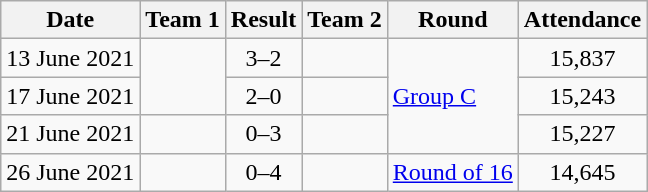<table class="wikitable">
<tr>
<th>Date</th>
<th>Team 1</th>
<th>Result</th>
<th>Team 2</th>
<th>Round</th>
<th>Attendance</th>
</tr>
<tr>
<td>13 June 2021</td>
<td rowspan=2></td>
<td align=center>3–2</td>
<td></td>
<td rowspan="3"><a href='#'>Group C</a></td>
<td style="text-align:center;">15,837</td>
</tr>
<tr>
<td>17 June 2021</td>
<td align=center>2–0</td>
<td></td>
<td style="text-align:center;">15,243</td>
</tr>
<tr>
<td>21 June 2021</td>
<td></td>
<td align=center>0–3</td>
<td></td>
<td style="text-align:center;">15,227</td>
</tr>
<tr>
<td>26 June 2021</td>
<td></td>
<td align=center>0–4</td>
<td></td>
<td><a href='#'>Round of 16</a></td>
<td style="text-align:center;">14,645</td>
</tr>
</table>
